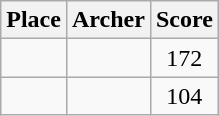<table class=wikitable style="text-align:center">
<tr>
<th>Place</th>
<th>Archer</th>
<th>Score</th>
</tr>
<tr>
<td></td>
<td align=left></td>
<td>172</td>
</tr>
<tr>
<td></td>
<td align=left></td>
<td>104</td>
</tr>
</table>
